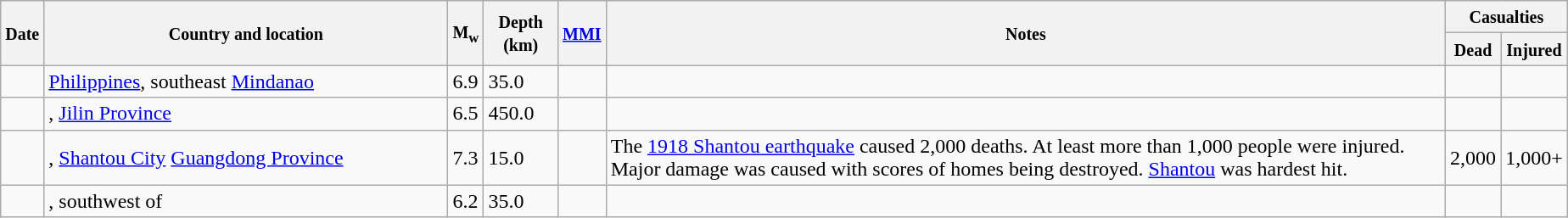<table class="wikitable sortable sort-under" style="border:1px black; margin-left:1em;">
<tr>
<th rowspan="2"><small>Date</small></th>
<th rowspan="2" style="width: 310px"><small>Country and location</small></th>
<th rowspan="2"><small>M<sub>w</sub></small></th>
<th rowspan="2"><small>Depth (km)</small></th>
<th rowspan="2"><small><a href='#'>MMI</a></small></th>
<th rowspan="2" class="unsortable"><small>Notes</small></th>
<th colspan="2"><small>Casualties</small></th>
</tr>
<tr>
<th><small>Dead</small></th>
<th><small>Injured</small></th>
</tr>
<tr>
<td></td>
<td> <a href='#'>Philippines</a>, southeast <a href='#'>Mindanao</a></td>
<td>6.9</td>
<td>35.0</td>
<td></td>
<td></td>
<td></td>
<td></td>
</tr>
<tr>
<td></td>
<td>, <a href='#'>Jilin Province</a></td>
<td>6.5</td>
<td>450.0</td>
<td></td>
<td></td>
<td></td>
<td></td>
</tr>
<tr>
<td></td>
<td>, <a href='#'>Shantou City</a> <a href='#'>Guangdong Province</a></td>
<td>7.3</td>
<td>15.0</td>
<td></td>
<td>The <a href='#'>1918 Shantou earthquake</a> caused 2,000 deaths. At least more than 1,000 people were injured. Major damage was caused with scores of homes being destroyed. <a href='#'>Shantou</a> was hardest hit.</td>
<td>2,000</td>
<td>1,000+</td>
</tr>
<tr>
<td></td>
<td>, southwest of</td>
<td>6.2</td>
<td>35.0</td>
<td></td>
<td></td>
<td></td>
<td></td>
</tr>
</table>
